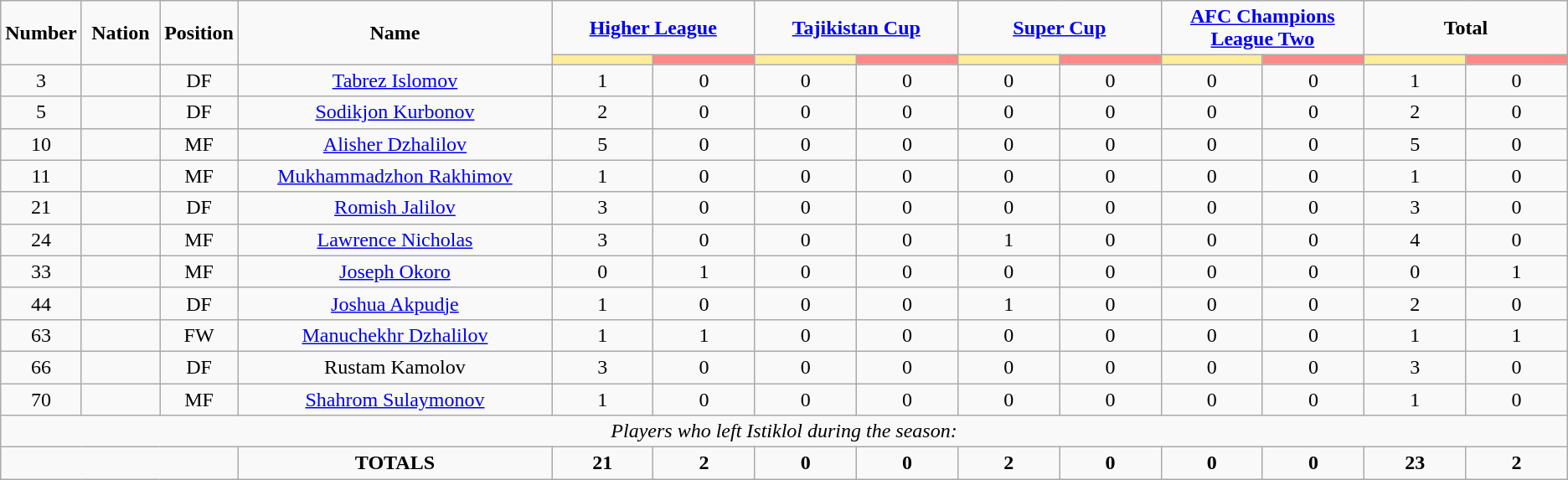<table class="wikitable" style="text-align:center;">
<tr>
<td rowspan="2"  style="width:5%; text-align:center;"><strong>Number</strong></td>
<td rowspan="2"  style="width:5%; text-align:center;"><strong>Nation</strong></td>
<td rowspan="2"  style="width:5%; text-align:center;"><strong>Position</strong></td>
<td rowspan="2"  style="width:20%; text-align:center;"><strong>Name</strong></td>
<td colspan="2" style="text-align:center;"><strong><a href='#'>Higher League</a></strong></td>
<td colspan="2" style="text-align:center;"><strong><a href='#'>Tajikistan Cup</a></strong></td>
<td colspan="2" style="text-align:center;"><strong><a href='#'>Super Cup</a></strong></td>
<td colspan="2" style="text-align:center;"><strong><a href='#'>AFC Champions League Two</a></strong></td>
<td colspan="2" style="text-align:center;"><strong>Total</strong></td>
</tr>
<tr>
<th style="width:60px; background:#fe9;"></th>
<th style="width:60px; background:#ff8888;"></th>
<th style="width:60px; background:#fe9;"></th>
<th style="width:60px; background:#ff8888;"></th>
<th style="width:60px; background:#fe9;"></th>
<th style="width:60px; background:#ff8888;"></th>
<th style="width:60px; background:#fe9;"></th>
<th style="width:60px; background:#ff8888;"></th>
<th style="width:60px; background:#fe9;"></th>
<th style="width:60px; background:#ff8888;"></th>
</tr>
<tr>
<td>3</td>
<td></td>
<td>DF</td>
<td><a href='#'>Tabrez Islomov</a></td>
<td>1</td>
<td>0</td>
<td>0</td>
<td>0</td>
<td>0</td>
<td>0</td>
<td>0</td>
<td>0</td>
<td>1</td>
<td>0</td>
</tr>
<tr>
<td>5</td>
<td></td>
<td>DF</td>
<td><a href='#'>Sodikjon Kurbonov</a></td>
<td>2</td>
<td>0</td>
<td>0</td>
<td>0</td>
<td>0</td>
<td>0</td>
<td>0</td>
<td>0</td>
<td>2</td>
<td>0</td>
</tr>
<tr>
<td>10</td>
<td></td>
<td>MF</td>
<td><a href='#'>Alisher Dzhalilov</a></td>
<td>5</td>
<td>0</td>
<td>0</td>
<td>0</td>
<td>0</td>
<td>0</td>
<td>0</td>
<td>0</td>
<td>5</td>
<td>0</td>
</tr>
<tr>
<td>11</td>
<td></td>
<td>MF</td>
<td><a href='#'>Mukhammadzhon Rakhimov</a></td>
<td>1</td>
<td>0</td>
<td>0</td>
<td>0</td>
<td>0</td>
<td>0</td>
<td>0</td>
<td>0</td>
<td>1</td>
<td>0</td>
</tr>
<tr>
<td>21</td>
<td></td>
<td>DF</td>
<td><a href='#'>Romish Jalilov</a></td>
<td>3</td>
<td>0</td>
<td>0</td>
<td>0</td>
<td>0</td>
<td>0</td>
<td>0</td>
<td>0</td>
<td>3</td>
<td>0</td>
</tr>
<tr>
<td>24</td>
<td></td>
<td>MF</td>
<td><a href='#'>Lawrence Nicholas</a></td>
<td>3</td>
<td>0</td>
<td>0</td>
<td>0</td>
<td>1</td>
<td>0</td>
<td>0</td>
<td>0</td>
<td>4</td>
<td>0</td>
</tr>
<tr>
<td>33</td>
<td></td>
<td>MF</td>
<td><a href='#'>Joseph Okoro</a></td>
<td>0</td>
<td>1</td>
<td>0</td>
<td>0</td>
<td>0</td>
<td>0</td>
<td>0</td>
<td>0</td>
<td>0</td>
<td>1</td>
</tr>
<tr>
<td>44</td>
<td></td>
<td>DF</td>
<td><a href='#'>Joshua Akpudje</a></td>
<td>1</td>
<td>0</td>
<td>0</td>
<td>0</td>
<td>1</td>
<td>0</td>
<td>0</td>
<td>0</td>
<td>2</td>
<td>0</td>
</tr>
<tr>
<td>63</td>
<td></td>
<td>FW</td>
<td><a href='#'>Manuchekhr Dzhalilov</a></td>
<td>1</td>
<td>1</td>
<td>0</td>
<td>0</td>
<td>0</td>
<td>0</td>
<td>0</td>
<td>0</td>
<td>1</td>
<td>1</td>
</tr>
<tr>
<td>66</td>
<td></td>
<td>DF</td>
<td>Rustam Kamolov</td>
<td>3</td>
<td>0</td>
<td>0</td>
<td>0</td>
<td>0</td>
<td>0</td>
<td>0</td>
<td>0</td>
<td>3</td>
<td>0</td>
</tr>
<tr>
<td>70</td>
<td></td>
<td>MF</td>
<td><a href='#'>Shahrom Sulaymonov</a></td>
<td>1</td>
<td>0</td>
<td>0</td>
<td>0</td>
<td>0</td>
<td>0</td>
<td>0</td>
<td>0</td>
<td>1</td>
<td>0</td>
</tr>
<tr>
<td colspan="14"><em>Players who left Istiklol during the season:</em></td>
</tr>
<tr>
<td colspan="3"></td>
<td><strong>TOTALS</strong></td>
<td><strong>21</strong></td>
<td><strong>2</strong></td>
<td><strong>0</strong></td>
<td><strong>0</strong></td>
<td><strong>2</strong></td>
<td><strong>0</strong></td>
<td><strong>0</strong></td>
<td><strong>0</strong></td>
<td><strong>23</strong></td>
<td><strong>2</strong></td>
</tr>
</table>
